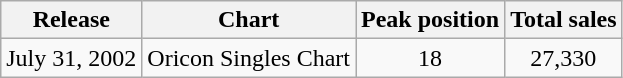<table class="wikitable">
<tr>
<th>Release</th>
<th>Chart</th>
<th>Peak position</th>
<th>Total sales</th>
</tr>
<tr>
<td>July 31, 2002</td>
<td>Oricon Singles Chart</td>
<td align="center">18</td>
<td align="center">27,330</td>
</tr>
</table>
